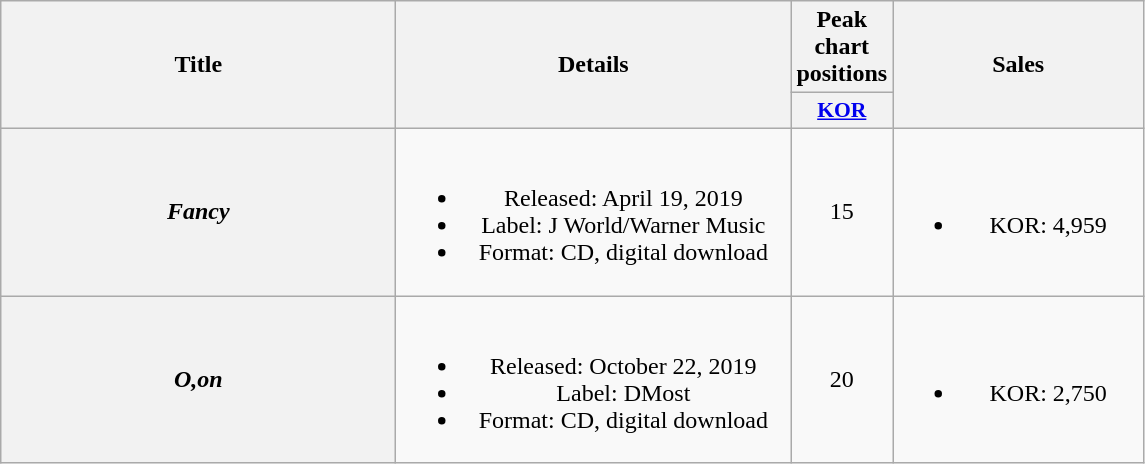<table class="wikitable plainrowheaders" style="text-align:center;" border="1">
<tr>
<th scope="col" rowspan="2" style="width:16em;">Title</th>
<th scope="col" rowspan="2" style="width:16em;">Details</th>
<th scope="col">Peak chart positions</th>
<th scope="col" rowspan="2" style="width:10em;">Sales</th>
</tr>
<tr>
<th scope="col" style="width:2.2em;font-size:90%;"><a href='#'>KOR</a><br></th>
</tr>
<tr>
<th scope="row"><em>Fancy</em></th>
<td><br><ul><li>Released: April 19, 2019</li><li>Label: J World/Warner Music</li><li>Format: CD, digital download</li></ul></td>
<td>15</td>
<td><br><ul><li>KOR: 4,959</li></ul></td>
</tr>
<tr>
<th scope="row"><em>O,on</em></th>
<td><br><ul><li>Released: October 22, 2019</li><li>Label: DMost</li><li>Format: CD, digital download</li></ul></td>
<td>20</td>
<td><br><ul><li>KOR: 2,750</li></ul></td>
</tr>
</table>
